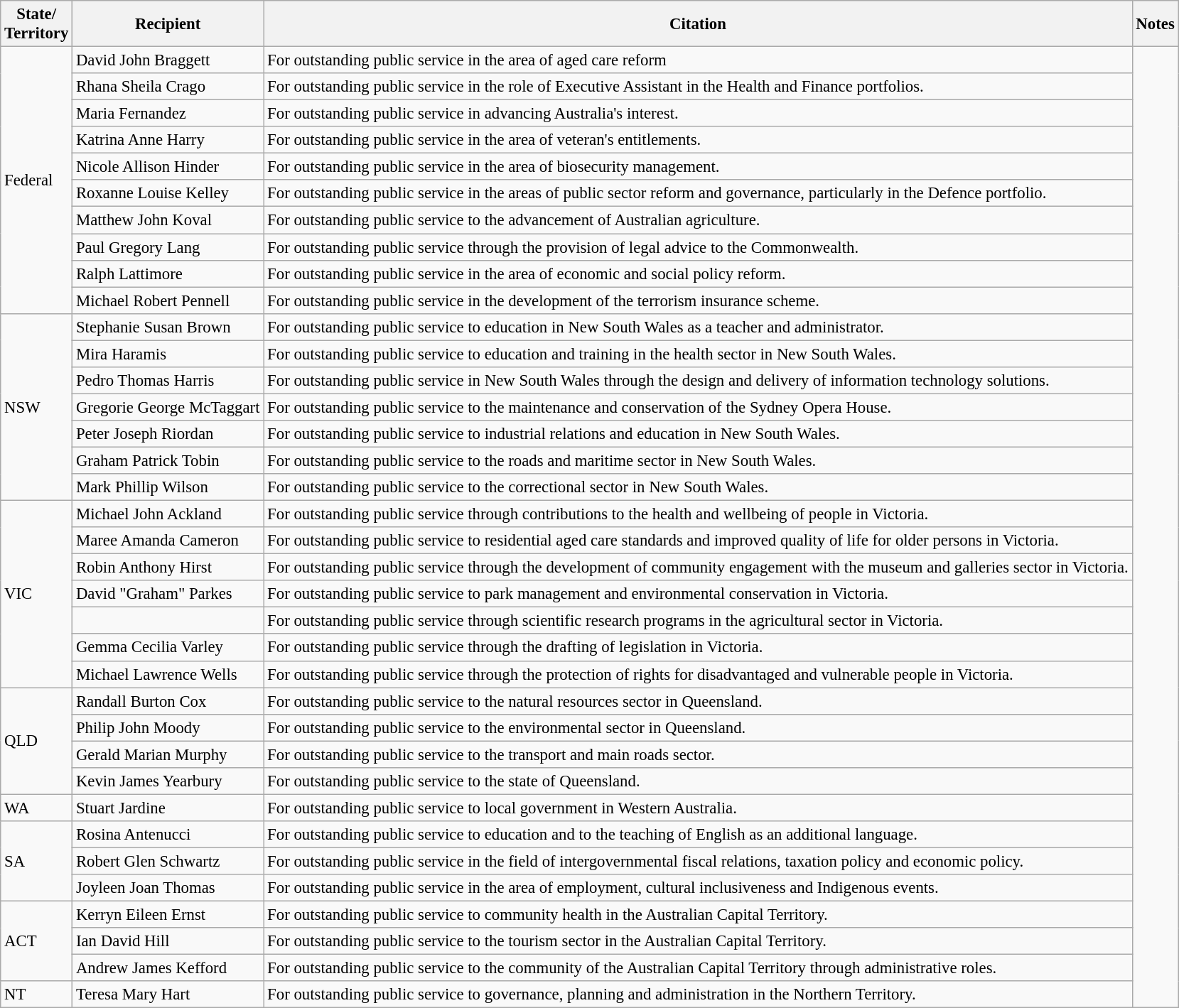<table class="wikitable" style="font-size:95%;">
<tr>
<th>State/<br>Territory</th>
<th>Recipient</th>
<th>Citation</th>
<th>Notes</th>
</tr>
<tr>
<td rowspan=10>Federal</td>
<td>David John Braggett</td>
<td>For outstanding public service in the area of aged care reform</td>
<td rowspan=36></td>
</tr>
<tr>
<td>Rhana Sheila Crago</td>
<td>For outstanding public service in the role of Executive Assistant in the Health and Finance portfolios.</td>
</tr>
<tr>
<td>Maria Fernandez</td>
<td>For outstanding public service in advancing Australia's interest.</td>
</tr>
<tr>
<td>Katrina Anne Harry</td>
<td>For outstanding public service in the area of veteran's entitlements.</td>
</tr>
<tr>
<td>Nicole Allison Hinder</td>
<td>For outstanding public service in the area of biosecurity management.</td>
</tr>
<tr>
<td>Roxanne Louise Kelley</td>
<td>For outstanding public service in the areas of public sector reform and governance, particularly in the Defence portfolio.</td>
</tr>
<tr>
<td>Matthew John Koval</td>
<td>For outstanding public service to the advancement of Australian agriculture.</td>
</tr>
<tr>
<td>Paul Gregory Lang </td>
<td>For outstanding public service through the provision of legal advice to the Commonwealth.</td>
</tr>
<tr>
<td> Ralph Lattimore</td>
<td>For outstanding public service in the area of economic and social policy reform.</td>
</tr>
<tr>
<td>Michael Robert Pennell</td>
<td>For outstanding public service in the development of the terrorism insurance scheme.</td>
</tr>
<tr>
<td rowspan=7>NSW</td>
<td>Stephanie Susan Brown</td>
<td>For outstanding public service to education in New South Wales as a teacher and administrator.</td>
</tr>
<tr>
<td>Mira Haramis</td>
<td>For outstanding public service to education and training in the health sector in New South Wales.</td>
</tr>
<tr>
<td> Pedro Thomas Harris</td>
<td>For outstanding public service in New South Wales through the design and delivery of information technology solutions.</td>
</tr>
<tr>
<td>Gregorie George McTaggart</td>
<td>For outstanding public service to the maintenance and conservation of the Sydney Opera House.</td>
</tr>
<tr>
<td>Peter Joseph Riordan</td>
<td>For outstanding public service to industrial relations and education in New South Wales.</td>
</tr>
<tr>
<td>Graham Patrick Tobin</td>
<td>For outstanding public service to the roads and maritime sector in New South Wales.</td>
</tr>
<tr>
<td>Mark Phillip Wilson</td>
<td>For outstanding public service to the correctional sector in New South Wales.</td>
</tr>
<tr>
<td rowspan=7>VIC</td>
<td> Michael John Ackland</td>
<td>For outstanding public service through contributions to the health and wellbeing of people in Victoria.</td>
</tr>
<tr>
<td>Maree Amanda Cameron</td>
<td>For outstanding public service to residential aged care standards and improved quality of life for older persons in Victoria.</td>
</tr>
<tr>
<td> Robin Anthony Hirst</td>
<td>For outstanding public service through the development of community engagement with the museum and galleries sector in Victoria.</td>
</tr>
<tr>
<td>David "Graham" Parkes </td>
<td>For outstanding public service to park management and environmental conservation in Victoria.</td>
</tr>
<tr>
<td></td>
<td>For outstanding public service through scientific research programs in the agricultural sector in Victoria.</td>
</tr>
<tr>
<td>Gemma Cecilia Varley</td>
<td>For outstanding public service through the drafting of legislation in Victoria.</td>
</tr>
<tr>
<td>Michael Lawrence Wells</td>
<td>For outstanding public service through the protection of rights for disadvantaged and vulnerable people in Victoria.</td>
</tr>
<tr>
<td rowspan=4>QLD</td>
<td>Randall Burton Cox</td>
<td>For outstanding public service to the natural resources sector in Queensland.</td>
</tr>
<tr>
<td> Philip John Moody</td>
<td>For outstanding public service to the environmental sector in Queensland.</td>
</tr>
<tr>
<td>Gerald Marian Murphy</td>
<td>For outstanding public service to the transport and main roads sector.</td>
</tr>
<tr>
<td>Kevin James Yearbury</td>
<td>For outstanding public service to the state of Queensland.</td>
</tr>
<tr>
<td>WA</td>
<td>Stuart Jardine</td>
<td>For outstanding public service to local government in Western Australia.</td>
</tr>
<tr>
<td rowspan=3>SA</td>
<td>Rosina Antenucci</td>
<td>For outstanding public service to education and to the teaching of English as an additional language.</td>
</tr>
<tr>
<td>Robert Glen Schwartz</td>
<td>For outstanding public service in the field of intergovernmental fiscal relations, taxation policy and economic policy.</td>
</tr>
<tr>
<td>Joyleen Joan Thomas</td>
<td>For outstanding public service in the area of employment, cultural inclusiveness and Indigenous events.</td>
</tr>
<tr>
<td rowspan=3>ACT</td>
<td>Kerryn Eileen Ernst</td>
<td>For outstanding public service to community health in the Australian Capital Territory.</td>
</tr>
<tr>
<td>Ian David Hill</td>
<td>For outstanding public service to the tourism sector in the Australian Capital Territory.</td>
</tr>
<tr>
<td>Andrew James Kefford</td>
<td>For outstanding public service to the community of the Australian Capital Territory through administrative roles.</td>
</tr>
<tr>
<td>NT</td>
<td>Teresa Mary Hart</td>
<td>For outstanding public service to governance, planning and administration in the Northern Territory.</td>
</tr>
</table>
